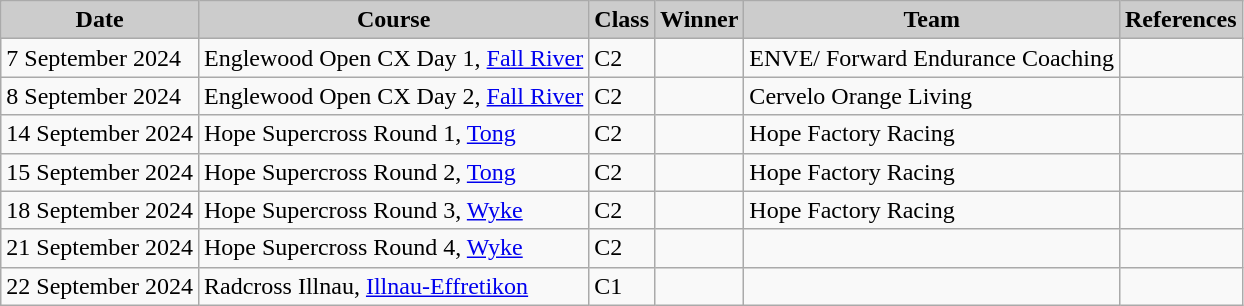<table class="wikitable sortable alternance ">
<tr>
<th scope="col" style="background-color:#CCCCCC;">Date</th>
<th scope="col" style="background-color:#CCCCCC;">Course</th>
<th scope="col" style="background-color:#CCCCCC;">Class</th>
<th scope="col" style="background-color:#CCCCCC;">Winner</th>
<th scope="col" style="background-color:#CCCCCC;">Team</th>
<th scope="col" style="background-color:#CCCCCC;">References</th>
</tr>
<tr>
<td>7 September 2024</td>
<td> Englewood Open CX Day 1, <a href='#'>Fall River</a></td>
<td>C2</td>
<td></td>
<td>ENVE/ Forward Endurance Coaching</td>
<td></td>
</tr>
<tr>
<td>8 September 2024</td>
<td> Englewood Open CX Day 2, <a href='#'>Fall River</a></td>
<td>C2</td>
<td></td>
<td>Cervelo Orange Living</td>
<td></td>
</tr>
<tr>
<td>14 September 2024</td>
<td> Hope Supercross Round 1, <a href='#'>Tong</a></td>
<td>C2</td>
<td></td>
<td>Hope Factory Racing</td>
<td></td>
</tr>
<tr>
<td>15 September 2024</td>
<td> Hope Supercross Round 2, <a href='#'>Tong</a></td>
<td>C2</td>
<td></td>
<td>Hope Factory Racing</td>
<td></td>
</tr>
<tr>
<td>18 September 2024</td>
<td> Hope Supercross Round 3, <a href='#'>Wyke</a></td>
<td>C2</td>
<td></td>
<td>Hope Factory Racing</td>
<td></td>
</tr>
<tr>
<td>21 September 2024</td>
<td> Hope Supercross Round 4, <a href='#'>Wyke</a></td>
<td>C2</td>
<td></td>
<td></td>
<td></td>
</tr>
<tr>
<td>22 September 2024</td>
<td> Radcross Illnau, <a href='#'>Illnau-Effretikon</a></td>
<td>C1</td>
<td></td>
<td></td>
<td></td>
</tr>
</table>
